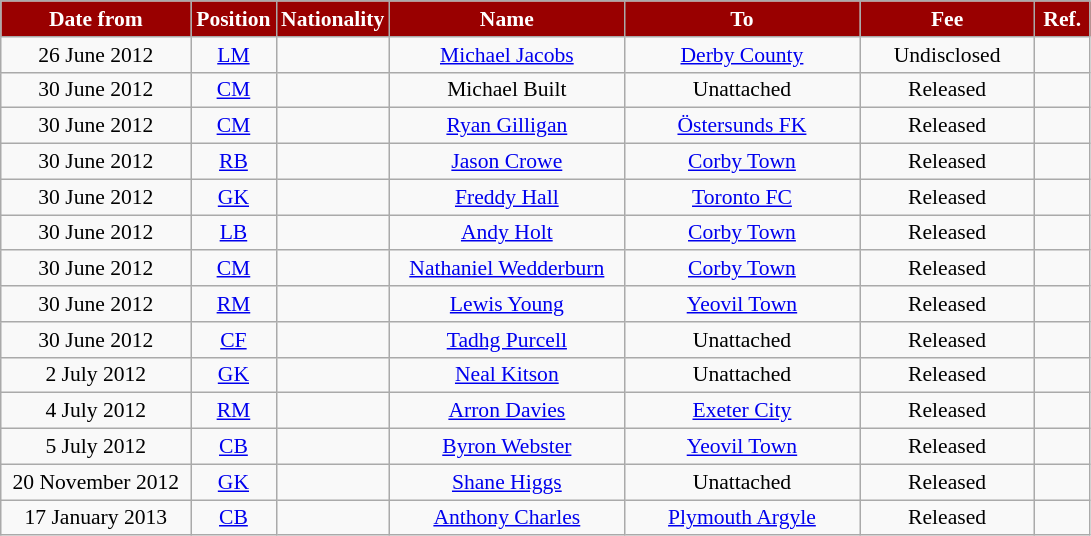<table class="wikitable"  style="text-align:center; font-size:90%; ">
<tr>
<th style="background:#990000; color:white; width:120px;">Date from</th>
<th style="background:#990000; color:white; width:50px;">Position</th>
<th style="background:#990000; color:white; width:50px;">Nationality</th>
<th style="background:#990000; color:white; width:150px;">Name</th>
<th style="background:#990000; color:white; width:150px;">To</th>
<th style="background:#990000; color:white; width:110px;">Fee</th>
<th style="background:#990000; color:white; width:30px;">Ref.</th>
</tr>
<tr>
<td>26 June 2012</td>
<td><a href='#'>LM</a></td>
<td></td>
<td><a href='#'>Michael Jacobs</a></td>
<td><a href='#'>Derby County</a></td>
<td>Undisclosed</td>
<td></td>
</tr>
<tr>
<td>30 June 2012</td>
<td><a href='#'>CM</a></td>
<td></td>
<td>Michael Built</td>
<td>Unattached</td>
<td>Released</td>
<td></td>
</tr>
<tr>
<td>30 June 2012</td>
<td><a href='#'>CM</a></td>
<td></td>
<td><a href='#'>Ryan Gilligan</a></td>
<td><a href='#'>Östersunds FK</a></td>
<td>Released</td>
<td></td>
</tr>
<tr>
<td>30 June 2012</td>
<td><a href='#'>RB</a></td>
<td></td>
<td><a href='#'>Jason Crowe</a></td>
<td><a href='#'>Corby Town</a></td>
<td>Released</td>
<td></td>
</tr>
<tr>
<td>30 June 2012</td>
<td><a href='#'>GK</a></td>
<td></td>
<td><a href='#'>Freddy Hall</a></td>
<td><a href='#'>Toronto FC</a></td>
<td>Released</td>
<td></td>
</tr>
<tr>
<td>30 June 2012</td>
<td><a href='#'>LB</a></td>
<td></td>
<td><a href='#'>Andy Holt</a></td>
<td><a href='#'>Corby Town</a></td>
<td>Released</td>
<td></td>
</tr>
<tr>
<td>30 June 2012</td>
<td><a href='#'>CM</a></td>
<td></td>
<td><a href='#'>Nathaniel Wedderburn</a></td>
<td><a href='#'>Corby Town</a></td>
<td>Released</td>
<td></td>
</tr>
<tr>
<td>30 June 2012</td>
<td><a href='#'>RM</a></td>
<td></td>
<td><a href='#'>Lewis Young</a></td>
<td><a href='#'>Yeovil Town</a></td>
<td>Released</td>
<td></td>
</tr>
<tr>
<td>30 June 2012</td>
<td><a href='#'>CF</a></td>
<td></td>
<td><a href='#'>Tadhg Purcell</a></td>
<td>Unattached</td>
<td>Released</td>
<td></td>
</tr>
<tr>
<td>2 July 2012</td>
<td><a href='#'>GK</a></td>
<td></td>
<td><a href='#'>Neal Kitson</a></td>
<td>Unattached</td>
<td>Released</td>
<td></td>
</tr>
<tr>
<td>4 July 2012</td>
<td><a href='#'>RM</a></td>
<td></td>
<td><a href='#'>Arron Davies</a></td>
<td><a href='#'>Exeter City</a></td>
<td>Released</td>
<td></td>
</tr>
<tr>
<td>5 July 2012</td>
<td><a href='#'>CB</a></td>
<td></td>
<td><a href='#'>Byron Webster</a></td>
<td><a href='#'>Yeovil Town</a></td>
<td>Released</td>
<td></td>
</tr>
<tr>
<td>20 November 2012</td>
<td><a href='#'>GK</a></td>
<td></td>
<td><a href='#'>Shane Higgs</a></td>
<td>Unattached</td>
<td>Released</td>
<td></td>
</tr>
<tr>
<td>17 January 2013</td>
<td><a href='#'>CB</a></td>
<td></td>
<td><a href='#'>Anthony Charles</a></td>
<td><a href='#'>Plymouth Argyle</a></td>
<td>Released</td>
<td></td>
</tr>
</table>
